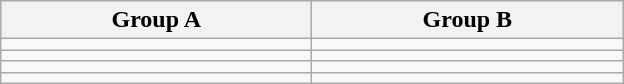<table class="wikitable">
<tr>
<th width=200px>Group A</th>
<th width=200px>Group B</th>
</tr>
<tr>
<td></td>
<td></td>
</tr>
<tr>
<td></td>
<td></td>
</tr>
<tr>
<td></td>
<td></td>
</tr>
<tr>
<td></td>
<td></td>
</tr>
</table>
